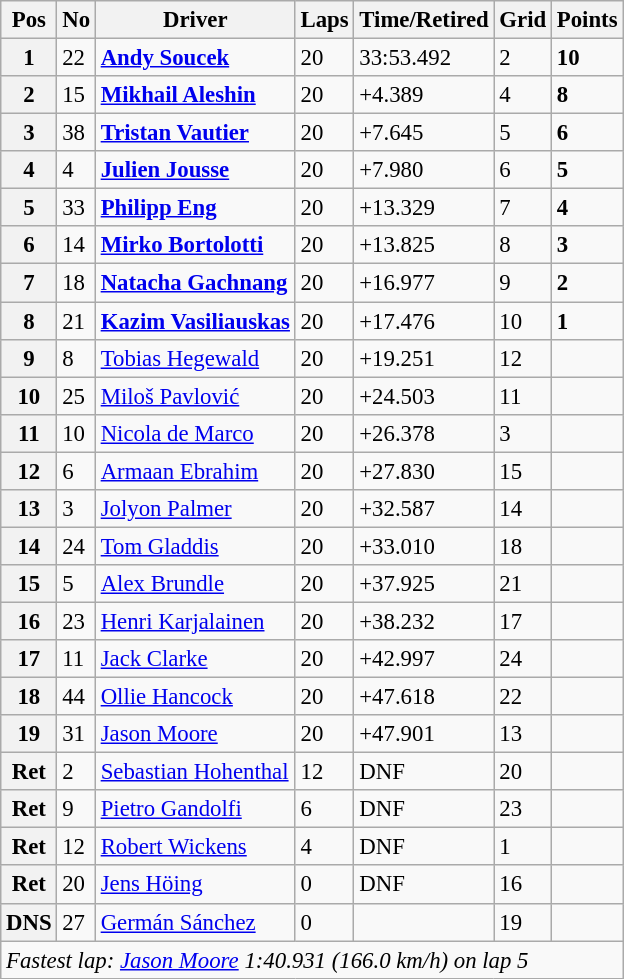<table class="wikitable" style="font-size:95%">
<tr>
<th>Pos</th>
<th>No</th>
<th>Driver</th>
<th>Laps</th>
<th>Time/Retired</th>
<th>Grid</th>
<th>Points</th>
</tr>
<tr>
<th>1</th>
<td>22</td>
<td> <strong><a href='#'>Andy Soucek</a></strong></td>
<td>20</td>
<td>33:53.492</td>
<td>2</td>
<td><strong>10</strong></td>
</tr>
<tr>
<th>2</th>
<td>15</td>
<td> <strong><a href='#'>Mikhail Aleshin</a></strong></td>
<td>20</td>
<td>+4.389</td>
<td>4</td>
<td><strong>8</strong></td>
</tr>
<tr>
<th>3</th>
<td>38</td>
<td> <strong><a href='#'>Tristan Vautier</a></strong></td>
<td>20</td>
<td>+7.645</td>
<td>5</td>
<td><strong>6</strong></td>
</tr>
<tr>
<th>4</th>
<td>4</td>
<td> <strong><a href='#'>Julien Jousse</a></strong></td>
<td>20</td>
<td>+7.980</td>
<td>6</td>
<td><strong>5</strong></td>
</tr>
<tr>
<th>5</th>
<td>33</td>
<td> <strong><a href='#'>Philipp Eng</a></strong></td>
<td>20</td>
<td>+13.329</td>
<td>7</td>
<td><strong>4</strong></td>
</tr>
<tr>
<th>6</th>
<td>14</td>
<td> <strong><a href='#'>Mirko Bortolotti</a></strong></td>
<td>20</td>
<td>+13.825</td>
<td>8</td>
<td><strong>3</strong></td>
</tr>
<tr>
<th>7</th>
<td>18</td>
<td> <strong><a href='#'>Natacha Gachnang</a></strong></td>
<td>20</td>
<td>+16.977</td>
<td>9</td>
<td><strong>2</strong></td>
</tr>
<tr>
<th>8</th>
<td>21</td>
<td> <strong><a href='#'>Kazim Vasiliauskas</a></strong></td>
<td>20</td>
<td>+17.476</td>
<td>10</td>
<td><strong>1</strong></td>
</tr>
<tr>
<th>9</th>
<td>8</td>
<td> <a href='#'>Tobias Hegewald</a></td>
<td>20</td>
<td>+19.251</td>
<td>12</td>
<td></td>
</tr>
<tr>
<th>10</th>
<td>25</td>
<td> <a href='#'>Miloš Pavlović</a></td>
<td>20</td>
<td>+24.503</td>
<td>11</td>
<td></td>
</tr>
<tr>
<th>11</th>
<td>10</td>
<td> <a href='#'>Nicola de Marco</a></td>
<td>20</td>
<td>+26.378</td>
<td>3</td>
<td></td>
</tr>
<tr>
<th>12</th>
<td>6</td>
<td> <a href='#'>Armaan Ebrahim</a></td>
<td>20</td>
<td>+27.830</td>
<td>15</td>
<td></td>
</tr>
<tr>
<th>13</th>
<td>3</td>
<td> <a href='#'>Jolyon Palmer</a></td>
<td>20</td>
<td>+32.587</td>
<td>14</td>
<td></td>
</tr>
<tr>
<th>14</th>
<td>24</td>
<td> <a href='#'>Tom Gladdis</a></td>
<td>20</td>
<td>+33.010</td>
<td>18</td>
<td></td>
</tr>
<tr>
<th>15</th>
<td>5</td>
<td> <a href='#'>Alex Brundle</a></td>
<td>20</td>
<td>+37.925</td>
<td>21</td>
<td></td>
</tr>
<tr>
<th>16</th>
<td>23</td>
<td> <a href='#'>Henri Karjalainen</a></td>
<td>20</td>
<td>+38.232</td>
<td>17</td>
<td></td>
</tr>
<tr>
<th>17</th>
<td>11</td>
<td> <a href='#'>Jack Clarke</a></td>
<td>20</td>
<td>+42.997</td>
<td>24</td>
<td></td>
</tr>
<tr>
<th>18</th>
<td>44</td>
<td> <a href='#'>Ollie Hancock</a></td>
<td>20</td>
<td>+47.618</td>
<td>22</td>
<td></td>
</tr>
<tr>
<th>19</th>
<td>31</td>
<td> <a href='#'>Jason Moore</a></td>
<td>20</td>
<td>+47.901</td>
<td>13</td>
<td></td>
</tr>
<tr>
<th>Ret</th>
<td>2</td>
<td> <a href='#'>Sebastian Hohenthal</a></td>
<td>12</td>
<td>DNF</td>
<td>20</td>
<td></td>
</tr>
<tr>
<th>Ret</th>
<td>9</td>
<td> <a href='#'>Pietro Gandolfi</a></td>
<td>6</td>
<td>DNF</td>
<td>23</td>
<td></td>
</tr>
<tr>
<th>Ret</th>
<td>12</td>
<td> <a href='#'>Robert Wickens</a></td>
<td>4</td>
<td>DNF</td>
<td>1</td>
<td></td>
</tr>
<tr>
<th>Ret</th>
<td>20</td>
<td> <a href='#'>Jens Höing</a></td>
<td>0</td>
<td>DNF</td>
<td>16</td>
<td></td>
</tr>
<tr>
<th>DNS</th>
<td>27</td>
<td> <a href='#'>Germán Sánchez</a></td>
<td>0</td>
<td></td>
<td>19</td>
<td></td>
</tr>
<tr>
<td colspan=8><em>Fastest lap: <a href='#'>Jason Moore</a> 1:40.931 (166.0 km/h) on lap 5</em></td>
</tr>
</table>
